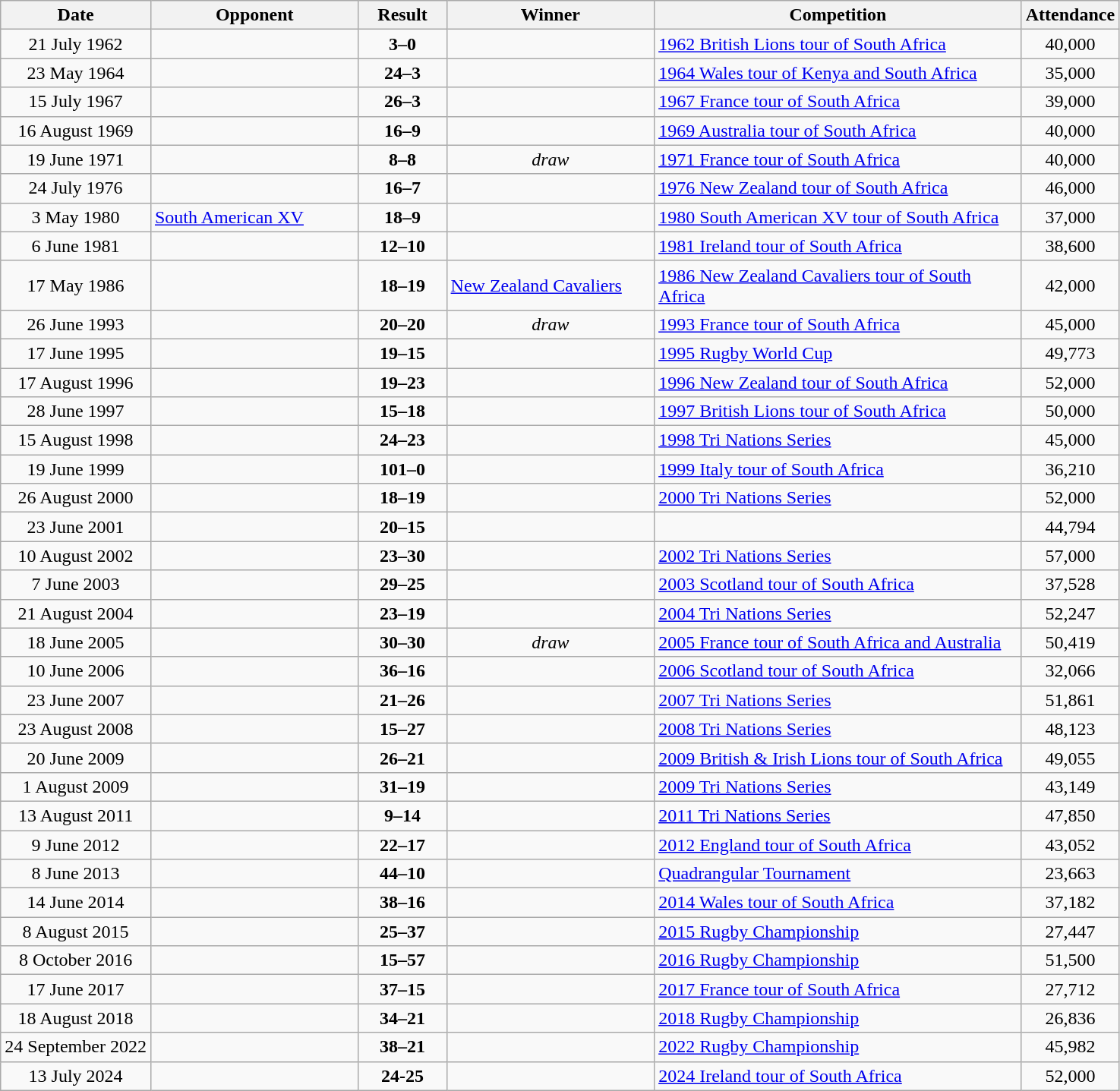<table class="wikitable" style="text-align: center;">
<tr>
<th>Date</th>
<th style="width:175px">Opponent</th>
<th style="width:70px">Result</th>
<th style="width:175px">Winner</th>
<th style="width:315px">Competition</th>
<th>Attendance</th>
</tr>
<tr>
<td>21 July 1962</td>
<td align=left></td>
<td><strong>3–0</strong></td>
<td align=left></td>
<td align=left><a href='#'>1962 British Lions tour of South Africa</a></td>
<td>40,000</td>
</tr>
<tr>
<td>23 May 1964</td>
<td align=left></td>
<td><strong>24–3</strong></td>
<td align=left></td>
<td align=left><a href='#'>1964 Wales tour of Kenya and South Africa</a></td>
<td>35,000</td>
</tr>
<tr>
<td>15 July 1967</td>
<td align=left></td>
<td><strong>26–3</strong></td>
<td align=left></td>
<td align=left><a href='#'>1967 France tour of South Africa</a></td>
<td>39,000</td>
</tr>
<tr>
<td>16 August 1969</td>
<td align=left></td>
<td><strong>16–9</strong></td>
<td align=left></td>
<td align=left><a href='#'>1969 Australia tour of South Africa</a></td>
<td>40,000</td>
</tr>
<tr>
<td>19 June 1971</td>
<td align=left></td>
<td><strong>8–8</strong></td>
<td><em>draw</em></td>
<td align=left><a href='#'>1971 France tour of South Africa</a></td>
<td>40,000</td>
</tr>
<tr>
<td>24 July 1976</td>
<td align=left></td>
<td><strong>16–7</strong></td>
<td align=left></td>
<td align=left><a href='#'>1976 New Zealand tour of South Africa</a></td>
<td>46,000</td>
</tr>
<tr>
<td>3 May 1980</td>
<td align=left><a href='#'>South American XV</a></td>
<td><strong>18–9</strong></td>
<td align=left></td>
<td align=left><a href='#'>1980 South American XV tour of South Africa</a></td>
<td>37,000</td>
</tr>
<tr>
<td>6 June 1981</td>
<td align=left></td>
<td><strong>12–10</strong></td>
<td align=left></td>
<td align=left><a href='#'>1981 Ireland tour of South Africa</a></td>
<td>38,600</td>
</tr>
<tr>
<td>17 May 1986</td>
<td align=left></td>
<td><strong>18–19</strong></td>
<td align=left> <a href='#'>New Zealand Cavaliers</a></td>
<td align=left><a href='#'>1986 New Zealand Cavaliers tour of South Africa</a></td>
<td>42,000</td>
</tr>
<tr>
<td>26 June 1993</td>
<td align=left></td>
<td><strong>20–20</strong></td>
<td><em>draw</em></td>
<td align=left><a href='#'>1993 France tour of South Africa</a></td>
<td>45,000</td>
</tr>
<tr>
<td>17 June 1995</td>
<td align=left></td>
<td><strong>19–15</strong></td>
<td align=left></td>
<td align=left><a href='#'>1995 Rugby World Cup</a></td>
<td>49,773</td>
</tr>
<tr>
<td>17 August 1996</td>
<td align=left></td>
<td><strong>19–23</strong></td>
<td align=left></td>
<td align=left><a href='#'>1996 New Zealand tour of South Africa</a></td>
<td>52,000</td>
</tr>
<tr>
<td>28 June 1997</td>
<td align=left></td>
<td><strong>15–18</strong></td>
<td align=left></td>
<td align=left><a href='#'>1997 British Lions tour of South Africa</a></td>
<td>50,000</td>
</tr>
<tr>
<td>15 August 1998</td>
<td align=left></td>
<td><strong>24–23</strong></td>
<td align=left></td>
<td align=left><a href='#'>1998 Tri Nations Series</a></td>
<td>45,000</td>
</tr>
<tr>
<td>19 June 1999</td>
<td align=left></td>
<td><strong>101–0</strong></td>
<td align=left></td>
<td align=left><a href='#'>1999 Italy tour of South Africa</a></td>
<td>36,210</td>
</tr>
<tr>
<td>26 August 2000</td>
<td align=left></td>
<td><strong>18–19</strong></td>
<td align=left></td>
<td align=left><a href='#'>2000 Tri Nations Series</a></td>
<td>52,000</td>
</tr>
<tr>
<td>23 June 2001</td>
<td align=left></td>
<td><strong>20–15</strong></td>
<td align=left></td>
<td align=left></td>
<td>44,794</td>
</tr>
<tr>
<td>10 August 2002</td>
<td align=left></td>
<td><strong>23–30</strong></td>
<td align=left></td>
<td align=left><a href='#'>2002 Tri Nations Series</a></td>
<td>57,000</td>
</tr>
<tr>
<td>7 June 2003</td>
<td align=left></td>
<td><strong>29–25</strong></td>
<td align=left></td>
<td align=left><a href='#'>2003 Scotland tour of South Africa</a></td>
<td>37,528</td>
</tr>
<tr>
<td>21 August 2004</td>
<td align=left></td>
<td><strong>23–19</strong></td>
<td align=left></td>
<td align=left><a href='#'>2004 Tri Nations Series</a></td>
<td>52,247</td>
</tr>
<tr>
<td>18 June 2005</td>
<td align=left></td>
<td><strong>30–30</strong></td>
<td><em>draw</em></td>
<td align=left><a href='#'>2005 France tour of South Africa and Australia</a></td>
<td>50,419</td>
</tr>
<tr>
<td>10 June 2006</td>
<td align=left></td>
<td><strong>36–16</strong></td>
<td align=left></td>
<td align=left><a href='#'>2006 Scotland tour of South Africa</a></td>
<td>32,066</td>
</tr>
<tr>
<td>23 June 2007</td>
<td align=left></td>
<td><strong>21–26</strong></td>
<td align=left></td>
<td align=left><a href='#'>2007 Tri Nations Series</a></td>
<td>51,861</td>
</tr>
<tr>
<td>23 August 2008</td>
<td align=left></td>
<td><strong>15–27</strong></td>
<td align=left></td>
<td align=left><a href='#'>2008 Tri Nations Series</a></td>
<td>48,123</td>
</tr>
<tr>
<td>20 June 2009</td>
<td align=left></td>
<td><strong>26–21</strong></td>
<td align=left></td>
<td align=left><a href='#'>2009 British & Irish Lions tour of South Africa</a></td>
<td>49,055</td>
</tr>
<tr>
<td>1 August 2009</td>
<td align=left></td>
<td><strong>31–19</strong></td>
<td align=left></td>
<td align=left><a href='#'>2009 Tri Nations Series</a></td>
<td>43,149</td>
</tr>
<tr>
<td>13 August 2011</td>
<td align=left></td>
<td><strong>9–14</strong></td>
<td align=left></td>
<td align=left><a href='#'>2011 Tri Nations Series</a></td>
<td>47,850</td>
</tr>
<tr>
<td>9 June 2012</td>
<td align=left></td>
<td><strong>22–17</strong></td>
<td align=left></td>
<td align=left><a href='#'>2012 England tour of South Africa</a></td>
<td>43,052</td>
</tr>
<tr>
<td>8 June 2013</td>
<td align=left></td>
<td><strong>44–10</strong></td>
<td align=left></td>
<td align=left><a href='#'>Quadrangular Tournament</a></td>
<td>23,663</td>
</tr>
<tr>
<td>14 June 2014</td>
<td align=left></td>
<td><strong>38–16</strong></td>
<td align=left></td>
<td align=left><a href='#'>2014 Wales tour of South Africa</a></td>
<td>37,182</td>
</tr>
<tr>
<td>8 August 2015</td>
<td align=left></td>
<td><strong>25–37</strong></td>
<td align=left></td>
<td align=left><a href='#'>2015 Rugby Championship</a></td>
<td>27,447</td>
</tr>
<tr>
<td>8 October 2016</td>
<td align=left></td>
<td><strong>15–57</strong></td>
<td align=left></td>
<td align=left><a href='#'>2016 Rugby Championship</a></td>
<td>51,500</td>
</tr>
<tr>
<td>17 June 2017</td>
<td align=left></td>
<td><strong>37–15</strong></td>
<td align=left></td>
<td align=left><a href='#'>2017 France tour of South Africa</a></td>
<td>27,712</td>
</tr>
<tr>
<td>18 August 2018</td>
<td align=left></td>
<td><strong>34–21</strong></td>
<td align=left></td>
<td align=left><a href='#'>2018 Rugby Championship</a></td>
<td>26,836</td>
</tr>
<tr>
<td>24 September 2022</td>
<td align=left></td>
<td><strong>38–21</strong></td>
<td align=left></td>
<td align=left><a href='#'>2022 Rugby Championship</a></td>
<td>45,982</td>
</tr>
<tr>
<td>13 July 2024</td>
<td align=left></td>
<td><strong>24-25</strong></td>
<td align=left></td>
<td align=left><a href='#'>2024 Ireland tour of South Africa</a></td>
<td>52,000</td>
</tr>
</table>
